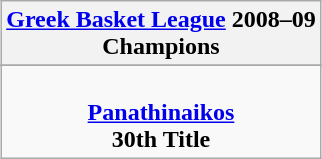<table class="wikitable" style="text-align: center; margin: 0 auto;">
<tr>
<th><a href='#'>Greek Basket League</a> 2008–09<br>Champions</th>
</tr>
<tr>
</tr>
<tr>
<td><br><strong><a href='#'>Panathinaikos</a></strong><br><strong>30th Title</strong></td>
</tr>
</table>
